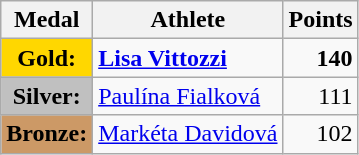<table class="wikitable">
<tr>
<th>Medal</th>
<th>Athlete</th>
<th>Points</th>
</tr>
<tr>
<td style="text-align:center;background-color:gold;"><strong>Gold:</strong></td>
<td> <strong><a href='#'>Lisa Vittozzi</a></strong></td>
<td align="right"><strong>140</strong></td>
</tr>
<tr>
<td style="text-align:center;background-color:silver;"><strong>Silver:</strong></td>
<td> <a href='#'>Paulína Fialková</a></td>
<td align="right">111</td>
</tr>
<tr>
<td style="text-align:center;background-color:#CC9966;"><strong>Bronze:</strong></td>
<td> <a href='#'>Markéta Davidová</a></td>
<td align="right">102</td>
</tr>
</table>
